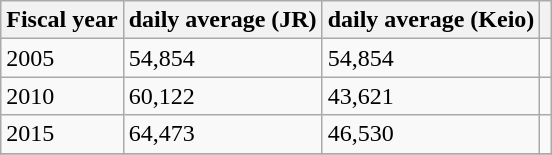<table class="wikitable">
<tr>
<th>Fiscal year</th>
<th>daily average (JR)</th>
<th>daily average (Keio)</th>
<th></th>
</tr>
<tr>
<td>2005</td>
<td>54,854</td>
<td>54,854</td>
<td></td>
</tr>
<tr>
<td>2010</td>
<td>60,122</td>
<td>43,621</td>
<td></td>
</tr>
<tr>
<td>2015</td>
<td>64,473</td>
<td>46,530</td>
<td></td>
</tr>
<tr>
</tr>
</table>
